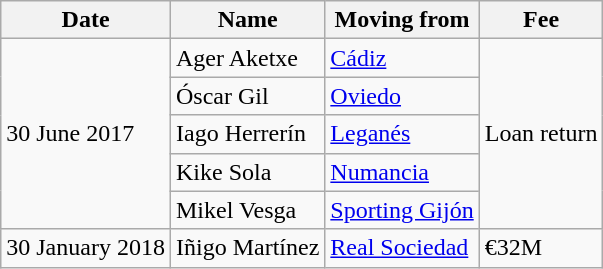<table class=wikitable>
<tr>
<th>Date</th>
<th>Name</th>
<th>Moving from</th>
<th>Fee</th>
</tr>
<tr>
<td rowspan=5>30 June 2017</td>
<td> Ager Aketxe</td>
<td> <a href='#'>Cádiz</a></td>
<td rowspan=5>Loan return</td>
</tr>
<tr>
<td> Óscar Gil</td>
<td> <a href='#'>Oviedo</a></td>
</tr>
<tr>
<td> Iago Herrerín</td>
<td> <a href='#'>Leganés</a></td>
</tr>
<tr>
<td> Kike Sola</td>
<td> <a href='#'>Numancia</a></td>
</tr>
<tr>
<td> Mikel Vesga</td>
<td> <a href='#'>Sporting Gijón</a></td>
</tr>
<tr>
<td>30 January 2018</td>
<td> Iñigo Martínez</td>
<td> <a href='#'>Real Sociedad</a></td>
<td>€32M</td>
</tr>
</table>
